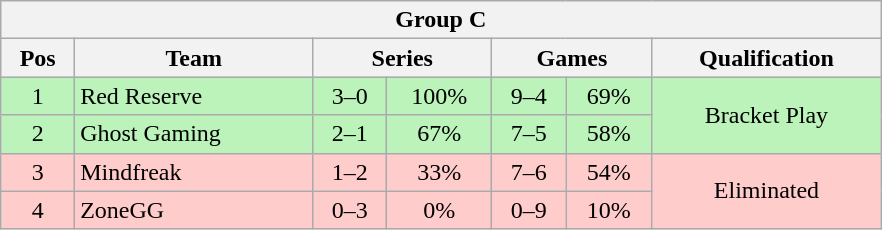<table class="wikitable" style="display: inline-table;width: 46.5%;">
<tr>
<th colspan="7">Group C</th>
</tr>
<tr>
<th>Pos</th>
<th>Team</th>
<th colspan="2">Series</th>
<th colspan="2">Games</th>
<th>Qualification</th>
</tr>
<tr>
<td style="text-align:center; background:#BBF3BB;">1</td>
<td style="text-align:left; background:#BBF3BB;">Red Reserve</td>
<td style="text-align:center; background:#BBF3BB;">3–0</td>
<td style="text-align:center; background:#BBF3BB;">100%</td>
<td style="text-align:center; background:#BBF3BB;">9–4</td>
<td style="text-align:center; background:#BBF3BB;">69%</td>
<td style="text-align:center; background:#BBF3BB;" rowspan="2">Bracket Play</td>
</tr>
<tr>
<td style="text-align:center; background:#BBF3BB;">2</td>
<td style="text-align:left; background:#BBF3BB;">Ghost Gaming</td>
<td style="text-align:center; background:#BBF3BB;">2–1</td>
<td style="text-align:center; background:#BBF3BB;">67%</td>
<td style="text-align:center; background:#BBF3BB;">7–5</td>
<td style="text-align:center; background:#BBF3BB;">58%</td>
</tr>
<tr>
<td style="text-align:center; background:#FFCCCC;">3</td>
<td style="text-align:left; background:#FFCCCC;">Mindfreak</td>
<td style="text-align:center; background:#FFCCCC;">1–2</td>
<td style="text-align:center; background:#FFCCCC;">33%</td>
<td style="text-align:center; background:#FFCCCC;">7–6</td>
<td style="text-align:center; background:#FFCCCC;">54%</td>
<td style="text-align:center; background:#FFCCCC;" rowspan="2">Eliminated</td>
</tr>
<tr>
<td style="text-align:center; background:#FFCCCC;">4</td>
<td style="text-align:left; background:#FFCCCC;">ZoneGG</td>
<td style="text-align:center; background:#FFCCCC;">0–3</td>
<td style="text-align:center; background:#FFCCCC;">0%</td>
<td style="text-align:center; background:#FFCCCC;">0–9</td>
<td style="text-align:center; background:#FFCCCC;">10%</td>
</tr>
</table>
